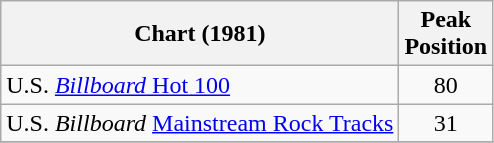<table class="wikitable">
<tr>
<th>Chart (1981)</th>
<th>Peak<br>Position</th>
</tr>
<tr>
<td align="left">U.S. <a href='#'><em>Billboard</em> Hot 100</a></td>
<td align="center">80</td>
</tr>
<tr>
<td align="left">U.S. <em>Billboard</em> <a href='#'>Mainstream Rock Tracks</a></td>
<td align="center">31</td>
</tr>
<tr>
</tr>
</table>
